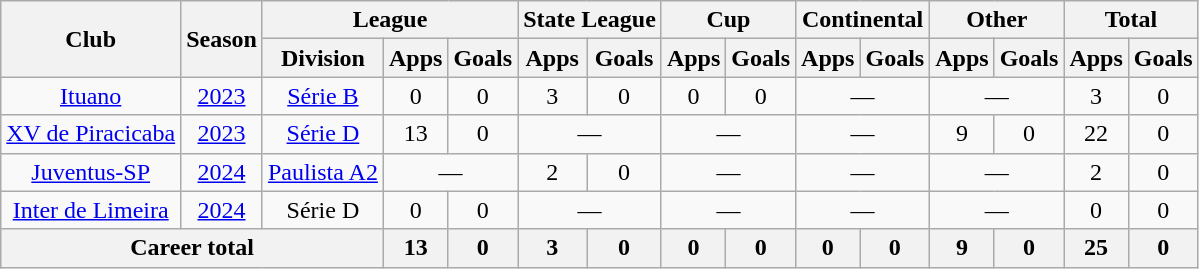<table class="wikitable" style="text-align: center;">
<tr>
<th rowspan="2">Club</th>
<th rowspan="2">Season</th>
<th colspan="3">League</th>
<th colspan="2">State League</th>
<th colspan="2">Cup</th>
<th colspan="2">Continental</th>
<th colspan="2">Other</th>
<th colspan="2">Total</th>
</tr>
<tr>
<th>Division</th>
<th>Apps</th>
<th>Goals</th>
<th>Apps</th>
<th>Goals</th>
<th>Apps</th>
<th>Goals</th>
<th>Apps</th>
<th>Goals</th>
<th>Apps</th>
<th>Goals</th>
<th>Apps</th>
<th>Goals</th>
</tr>
<tr>
<td valign="center"><a href='#'>Ituano</a></td>
<td><a href='#'>2023</a></td>
<td><a href='#'>Série B</a></td>
<td>0</td>
<td>0</td>
<td>3</td>
<td>0</td>
<td>0</td>
<td>0</td>
<td colspan="2">—</td>
<td colspan="2">—</td>
<td>3</td>
<td>0</td>
</tr>
<tr>
<td valign="center"><a href='#'>XV de Piracicaba</a></td>
<td><a href='#'>2023</a></td>
<td><a href='#'>Série D</a></td>
<td>13</td>
<td>0</td>
<td colspan="2">—</td>
<td colspan="2">—</td>
<td colspan="2">—</td>
<td>9</td>
<td>0</td>
<td>22</td>
<td>0</td>
</tr>
<tr>
<td valign="center"><a href='#'>Juventus-SP</a></td>
<td><a href='#'>2024</a></td>
<td><a href='#'>Paulista A2</a></td>
<td colspan="2">—</td>
<td>2</td>
<td>0</td>
<td colspan="2">—</td>
<td colspan="2">—</td>
<td colspan="2">—</td>
<td>2</td>
<td>0</td>
</tr>
<tr>
<td valign="center"><a href='#'>Inter de Limeira</a></td>
<td><a href='#'>2024</a></td>
<td>Série D</td>
<td>0</td>
<td>0</td>
<td colspan="2">—</td>
<td colspan="2">—</td>
<td colspan="2">—</td>
<td colspan="2">—</td>
<td>0</td>
<td>0</td>
</tr>
<tr>
<th colspan="3"><strong>Career total</strong></th>
<th>13</th>
<th>0</th>
<th>3</th>
<th>0</th>
<th>0</th>
<th>0</th>
<th>0</th>
<th>0</th>
<th>9</th>
<th>0</th>
<th>25</th>
<th>0</th>
</tr>
</table>
